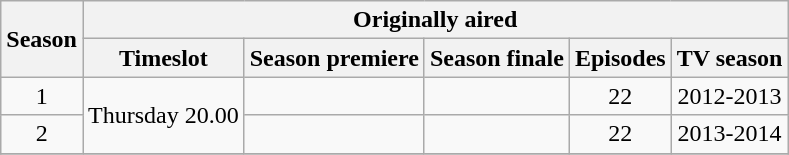<table style="text-align:center;" class="wikitable">
<tr>
<th rowspan="2">Season</th>
<th colspan="13">Originally aired</th>
</tr>
<tr>
<th>Timeslot</th>
<th>Season premiere</th>
<th>Season finale</th>
<th>Episodes</th>
<th>TV season</th>
</tr>
<tr>
<td>1</td>
<td rowspan="2">Thursday 20.00</td>
<td></td>
<td></td>
<td>22</td>
<td>2012-2013</td>
</tr>
<tr>
<td>2</td>
<td></td>
<td></td>
<td>22</td>
<td>2013-2014</td>
</tr>
<tr>
</tr>
</table>
